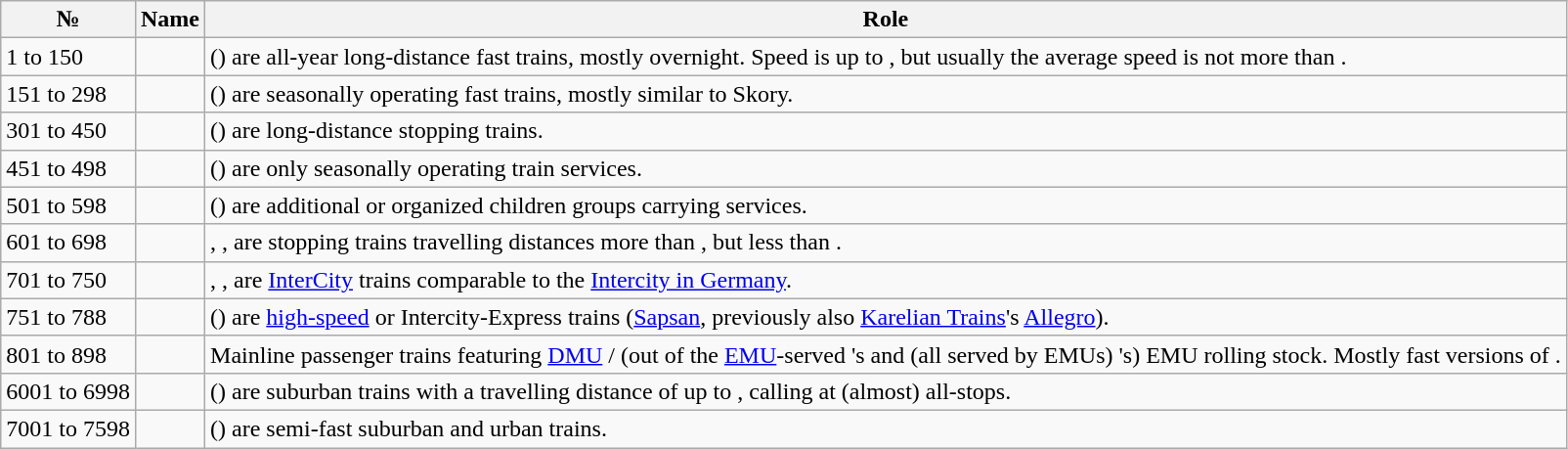<table class="wikitable">
<tr>
<th>№</th>
<th>Name</th>
<th>Role</th>
</tr>
<tr>
<td>1 to 150</td>
<td></td>
<td> () are all-year long-distance fast trains, mostly overnight. Speed is up to , but usually the average speed is not more than .</td>
</tr>
<tr>
<td>151 to 298</td>
<td></td>
<td> () are seasonally operating fast trains, mostly similar to Skory.</td>
</tr>
<tr>
<td>301 to 450</td>
<td></td>
<td> () are long-distance stopping trains.</td>
</tr>
<tr>
<td>451 to 498</td>
<td></td>
<td> () are only seasonally operating  train services.</td>
</tr>
<tr>
<td>501 to 598</td>
<td></td>
<td> () are additional or organized children groups carrying  services.</td>
</tr>
<tr>
<td>601 to 698</td>
<td></td>
<td>, , are stopping trains travelling distances more than , but less than .</td>
</tr>
<tr>
<td>701 to 750</td>
<td></td>
<td>, , are <a href='#'>InterCity</a> trains comparable to the <a href='#'>Intercity in Germany</a>.</td>
</tr>
<tr>
<td>751 to 788</td>
<td></td>
<td> () are <a href='#'>high-speed</a> or Intercity-Express trains (<a href='#'>Sapsan</a>, previously also <a href='#'>Karelian Trains</a>'s <a href='#'>Allegro</a>).</td>
</tr>
<tr>
<td>801 to 898</td>
<td></td>
<td>Mainline passenger trains featuring <a href='#'>DMU</a> / (out of the <a href='#'>EMU</a>-served 's and (all served by EMUs) 's) EMU rolling stock. Mostly fast versions of .</td>
</tr>
<tr>
<td>6001 to 6998</td>
<td></td>
<td> () are suburban trains with a travelling distance of up to , calling at (almost) all-stops.</td>
</tr>
<tr>
<td>7001 to 7598</td>
<td></td>
<td> () are semi-fast suburban and urban trains.</td>
</tr>
</table>
